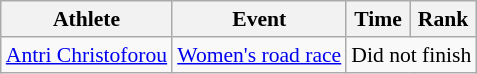<table class=wikitable style=font-size:90%;text-align:center>
<tr>
<th>Athlete</th>
<th>Event</th>
<th>Time</th>
<th>Rank</th>
</tr>
<tr>
<td align=left><a href='#'>Antri Christoforou</a></td>
<td align=left><a href='#'>Women's road race</a></td>
<td colspan=2>Did not finish</td>
</tr>
</table>
